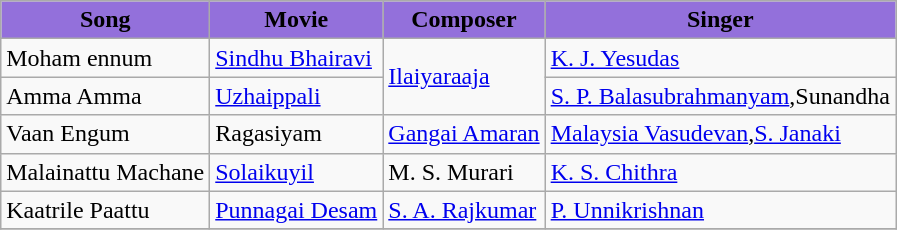<table class="wikitable">
<tr>
<th style="background:#9370DB">Song</th>
<th style="background:#9370DB">Movie</th>
<th style="background:#9370DB">Composer</th>
<th style="background:#9370DB">Singer</th>
</tr>
<tr>
<td>Moham ennum</td>
<td><a href='#'>Sindhu Bhairavi</a></td>
<td rowspan=2><a href='#'>Ilaiyaraaja</a></td>
<td><a href='#'>K. J. Yesudas</a></td>
</tr>
<tr>
<td>Amma Amma</td>
<td><a href='#'>Uzhaippali</a></td>
<td><a href='#'>S. P. Balasubrahmanyam</a>,Sunandha</td>
</tr>
<tr>
<td>Vaan Engum</td>
<td>Ragasiyam</td>
<td><a href='#'>Gangai Amaran</a></td>
<td><a href='#'>Malaysia Vasudevan</a>,<a href='#'>S. Janaki</a></td>
</tr>
<tr>
<td>Malainattu Machane</td>
<td><a href='#'>Solaikuyil</a></td>
<td>M. S. Murari</td>
<td><a href='#'>K. S. Chithra</a></td>
</tr>
<tr>
<td>Kaatrile Paattu</td>
<td><a href='#'>Punnagai Desam</a></td>
<td><a href='#'>S. A. Rajkumar</a></td>
<td><a href='#'>P. Unnikrishnan</a></td>
</tr>
<tr>
</tr>
</table>
